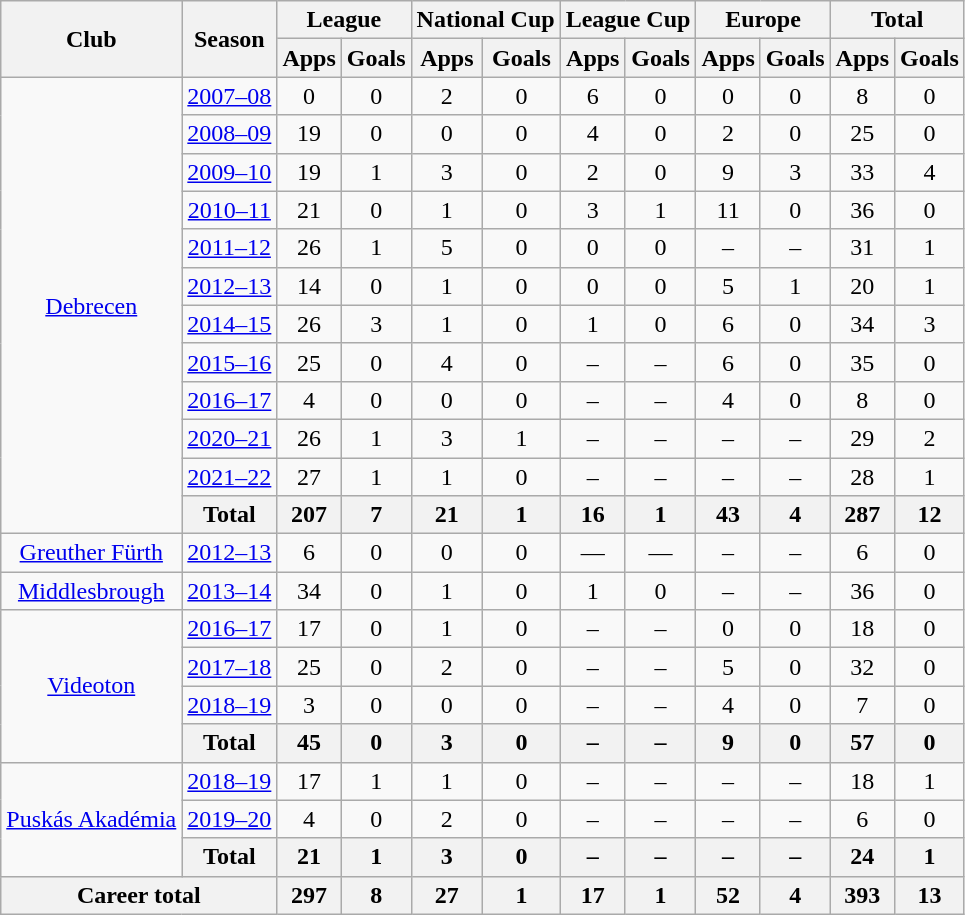<table class="wikitable" style="text-align:center">
<tr>
<th rowspan="2">Club</th>
<th rowspan="2">Season</th>
<th colspan="2">League</th>
<th colspan="2">National Cup</th>
<th colspan="2">League Cup</th>
<th colspan="2">Europe</th>
<th colspan="2">Total</th>
</tr>
<tr>
<th>Apps</th>
<th>Goals</th>
<th>Apps</th>
<th>Goals</th>
<th>Apps</th>
<th>Goals</th>
<th>Apps</th>
<th>Goals</th>
<th>Apps</th>
<th>Goals</th>
</tr>
<tr>
<td rowspan="12"><a href='#'>Debrecen</a></td>
<td><a href='#'>2007–08</a></td>
<td>0</td>
<td>0</td>
<td>2</td>
<td>0</td>
<td>6</td>
<td>0</td>
<td>0</td>
<td>0</td>
<td>8</td>
<td>0</td>
</tr>
<tr>
<td><a href='#'>2008–09</a></td>
<td>19</td>
<td>0</td>
<td>0</td>
<td>0</td>
<td>4</td>
<td>0</td>
<td>2</td>
<td>0</td>
<td>25</td>
<td>0</td>
</tr>
<tr>
<td><a href='#'>2009–10</a></td>
<td>19</td>
<td>1</td>
<td>3</td>
<td>0</td>
<td>2</td>
<td>0</td>
<td>9</td>
<td>3</td>
<td>33</td>
<td>4</td>
</tr>
<tr>
<td><a href='#'>2010–11</a></td>
<td>21</td>
<td>0</td>
<td>1</td>
<td>0</td>
<td>3</td>
<td>1</td>
<td>11</td>
<td>0</td>
<td>36</td>
<td>0</td>
</tr>
<tr>
<td><a href='#'>2011–12</a></td>
<td>26</td>
<td>1</td>
<td>5</td>
<td>0</td>
<td>0</td>
<td>0</td>
<td>–</td>
<td>–</td>
<td>31</td>
<td>1</td>
</tr>
<tr>
<td><a href='#'>2012–13</a></td>
<td>14</td>
<td>0</td>
<td>1</td>
<td>0</td>
<td>0</td>
<td>0</td>
<td>5</td>
<td>1</td>
<td>20</td>
<td>1</td>
</tr>
<tr>
<td><a href='#'>2014–15</a></td>
<td>26</td>
<td>3</td>
<td>1</td>
<td>0</td>
<td>1</td>
<td>0</td>
<td>6</td>
<td>0</td>
<td>34</td>
<td>3</td>
</tr>
<tr>
<td><a href='#'>2015–16</a></td>
<td>25</td>
<td>0</td>
<td>4</td>
<td>0</td>
<td>–</td>
<td>–</td>
<td>6</td>
<td>0</td>
<td>35</td>
<td>0</td>
</tr>
<tr>
<td><a href='#'>2016–17</a></td>
<td>4</td>
<td>0</td>
<td>0</td>
<td>0</td>
<td>–</td>
<td>–</td>
<td>4</td>
<td>0</td>
<td>8</td>
<td>0</td>
</tr>
<tr>
<td><a href='#'>2020–21</a></td>
<td>26</td>
<td>1</td>
<td>3</td>
<td>1</td>
<td>–</td>
<td>–</td>
<td>–</td>
<td>–</td>
<td>29</td>
<td>2</td>
</tr>
<tr>
<td><a href='#'>2021–22</a></td>
<td>27</td>
<td>1</td>
<td>1</td>
<td>0</td>
<td>–</td>
<td>–</td>
<td>–</td>
<td>–</td>
<td>28</td>
<td>1</td>
</tr>
<tr>
<th>Total</th>
<th>207</th>
<th>7</th>
<th>21</th>
<th>1</th>
<th>16</th>
<th>1</th>
<th>43</th>
<th>4</th>
<th>287</th>
<th>12</th>
</tr>
<tr>
<td><a href='#'>Greuther Fürth</a></td>
<td><a href='#'>2012–13</a></td>
<td>6</td>
<td>0</td>
<td>0</td>
<td>0</td>
<td>—</td>
<td>—</td>
<td>–</td>
<td>–</td>
<td>6</td>
<td>0</td>
</tr>
<tr>
<td><a href='#'>Middlesbrough</a></td>
<td><a href='#'>2013–14</a></td>
<td>34</td>
<td>0</td>
<td>1</td>
<td>0</td>
<td>1</td>
<td>0</td>
<td>–</td>
<td>–</td>
<td>36</td>
<td>0</td>
</tr>
<tr>
<td rowspan="4"><a href='#'>Videoton</a></td>
<td><a href='#'>2016–17</a></td>
<td>17</td>
<td>0</td>
<td>1</td>
<td>0</td>
<td>–</td>
<td>–</td>
<td>0</td>
<td>0</td>
<td>18</td>
<td>0</td>
</tr>
<tr>
<td><a href='#'>2017–18</a></td>
<td>25</td>
<td>0</td>
<td>2</td>
<td>0</td>
<td>–</td>
<td>–</td>
<td>5</td>
<td>0</td>
<td>32</td>
<td>0</td>
</tr>
<tr>
<td><a href='#'>2018–19</a></td>
<td>3</td>
<td>0</td>
<td>0</td>
<td>0</td>
<td>–</td>
<td>–</td>
<td>4</td>
<td>0</td>
<td>7</td>
<td>0</td>
</tr>
<tr>
<th>Total</th>
<th>45</th>
<th>0</th>
<th>3</th>
<th>0</th>
<th>–</th>
<th>–</th>
<th>9</th>
<th>0</th>
<th>57</th>
<th>0</th>
</tr>
<tr>
<td rowspan="3"><a href='#'>Puskás Akadémia</a></td>
<td><a href='#'>2018–19</a></td>
<td>17</td>
<td>1</td>
<td>1</td>
<td>0</td>
<td>–</td>
<td>–</td>
<td>–</td>
<td>–</td>
<td>18</td>
<td>1</td>
</tr>
<tr>
<td><a href='#'>2019–20</a></td>
<td>4</td>
<td>0</td>
<td>2</td>
<td>0</td>
<td>–</td>
<td>–</td>
<td>–</td>
<td>–</td>
<td>6</td>
<td>0</td>
</tr>
<tr>
<th>Total</th>
<th>21</th>
<th>1</th>
<th>3</th>
<th>0</th>
<th>–</th>
<th>–</th>
<th>–</th>
<th>–</th>
<th>24</th>
<th>1</th>
</tr>
<tr>
<th colspan="2">Career total</th>
<th>297</th>
<th>8</th>
<th>27</th>
<th>1</th>
<th>17</th>
<th>1</th>
<th>52</th>
<th>4</th>
<th>393</th>
<th>13</th>
</tr>
</table>
